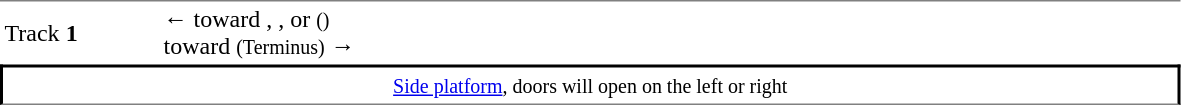<table table border=0 cellspacing=0 cellpadding=3>
<tr>
<td style="border-top:solid 1px gray;" width=100>Track <strong>1</strong></td>
<td style="border-top:solid 1px gray;" width=675>←  toward , , or  <small>()</small><br>  toward  <small>(Terminus)</small> →</td>
</tr>
<tr>
<td style="border-bottom:solid 1px gray;border-top:solid 2px black;border-right:solid 2px black;border-left:solid 2px black;text-align:center;" colspan=2><small><a href='#'>Side platform</a>, doors will open on the left or right</small> </td>
</tr>
</table>
